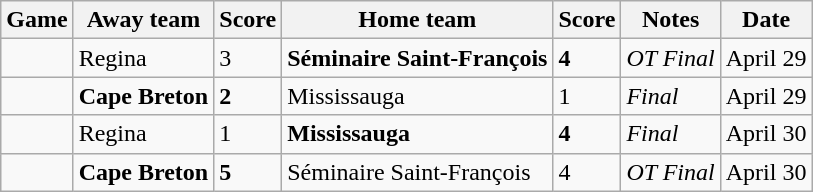<table class="wikitable">
<tr>
<th>Game</th>
<th>Away team</th>
<th>Score</th>
<th>Home team</th>
<th>Score</th>
<th>Notes</th>
<th>Date</th>
</tr>
<tr>
<td></td>
<td>Regina</td>
<td>3</td>
<td><strong>Séminaire Saint-François</strong></td>
<td><strong>4</strong></td>
<td><em>OT Final</em></td>
<td>April 29</td>
</tr>
<tr>
<td></td>
<td><strong>Cape Breton</strong></td>
<td><strong>2</strong></td>
<td>Mississauga</td>
<td>1</td>
<td><em>Final</em></td>
<td>April 29</td>
</tr>
<tr>
<td></td>
<td>Regina</td>
<td>1</td>
<td><strong>Mississauga</strong></td>
<td><strong>4</strong></td>
<td><em>Final</em></td>
<td>April 30</td>
</tr>
<tr>
<td></td>
<td><strong>Cape Breton</strong></td>
<td><strong>5</strong></td>
<td>Séminaire Saint-François</td>
<td>4</td>
<td><em>OT Final</em></td>
<td>April 30</td>
</tr>
</table>
